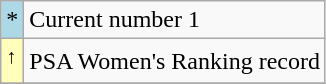<table class=wikitable>
<tr>
<td style="background:#add8e6">*</td>
<td>Current number 1</td>
</tr>
<tr>
<td style="background:#ffffbb"><sup>↑</sup></td>
<td>PSA Women's Ranking record</td>
</tr>
<tr>
</tr>
</table>
